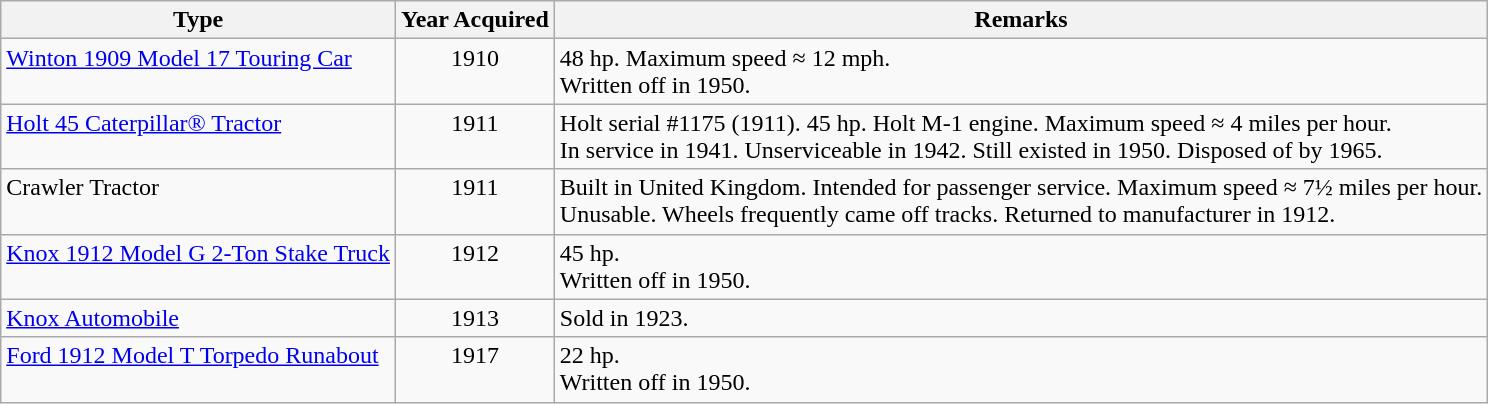<table class="wikitable">
<tr valign=bottom>
<th>Type</th>
<th>Year Acquired</th>
<th>Remarks<br></th>
</tr>
<tr align=center valign=top>
<td align=left><a href='#'>Winton 1909 Model 17 Touring Car</a></td>
<td>1910</td>
<td align=left>48 hp.  Maximum speed ≈ 12 mph.<br>Written off in 1950.<br></td>
</tr>
<tr align=center valign=top>
<td align=left><a href='#'>Holt 45 Caterpillar® Tractor</a></td>
<td>1911</td>
<td align=left>Holt serial #1175 (1911).  45 hp. Holt M-1 engine.  Maximum speed ≈ 4 miles per hour.<br>In service in 1941.  Unserviceable in 1942.  Still existed in 1950.  Disposed of by 1965.<br></td>
</tr>
<tr align=center valign=top>
<td align=left>Crawler Tractor</td>
<td>1911</td>
<td align=left>Built in United Kingdom.  Intended for passenger service.  Maximum speed ≈ 7½ miles per hour.<br>Unusable.  Wheels frequently came off tracks.  Returned to manufacturer in 1912.<br></td>
</tr>
<tr align=center valign=top>
<td align=left><a href='#'>Knox 1912 Model G 2-Ton Stake Truck</a></td>
<td>1912</td>
<td align=left>45 hp.<br>Written off in 1950.<br></td>
</tr>
<tr align=center valign=top>
<td align=left><a href='#'>Knox Automobile</a></td>
<td>1913</td>
<td align=left>Sold in 1923.<br></td>
</tr>
<tr align=center valign=top>
<td align=left><a href='#'>Ford 1912 Model T Torpedo Runabout</a></td>
<td>1917</td>
<td align=left>22 hp.<br>Written off in 1950.</td>
</tr>
</table>
